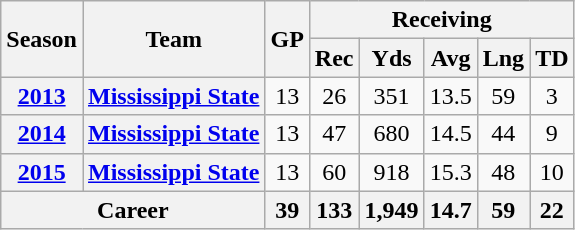<table class="wikitable" style="text-align:center;">
<tr>
<th rowspan="2">Season</th>
<th rowspan="2">Team</th>
<th rowspan="2">GP</th>
<th colspan="5">Receiving</th>
</tr>
<tr>
<th>Rec</th>
<th>Yds</th>
<th>Avg</th>
<th>Lng</th>
<th>TD</th>
</tr>
<tr>
<th><a href='#'>2013</a></th>
<th><a href='#'>Mississippi State</a></th>
<td>13</td>
<td>26</td>
<td>351</td>
<td>13.5</td>
<td>59</td>
<td>3</td>
</tr>
<tr>
<th><a href='#'>2014</a></th>
<th><a href='#'>Mississippi State</a></th>
<td>13</td>
<td>47</td>
<td>680</td>
<td>14.5</td>
<td>44</td>
<td>9</td>
</tr>
<tr>
<th><a href='#'>2015</a></th>
<th><a href='#'>Mississippi State</a></th>
<td>13</td>
<td>60</td>
<td>918</td>
<td>15.3</td>
<td>48</td>
<td>10</td>
</tr>
<tr>
<th colspan="2">Career</th>
<th>39</th>
<th>133</th>
<th>1,949</th>
<th>14.7</th>
<th>59</th>
<th>22</th>
</tr>
</table>
